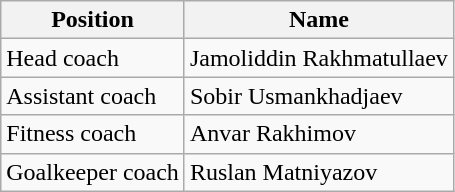<table class="wikitable">
<tr>
<th>Position</th>
<th>Name</th>
</tr>
<tr>
<td style="text-align:left;">Head coach</td>
<td style="text-align:left;"> Jamoliddin Rakhmatullaev</td>
</tr>
<tr>
<td style="text-align:left;">Assistant coach</td>
<td style="text-align:left;"> Sobir Usmankhadjaev</td>
</tr>
<tr>
<td style="text-align:left;">Fitness coach</td>
<td style="text-align:left;"> Anvar Rakhimov</td>
</tr>
<tr>
<td style="text-align:left;">Goalkeeper coach</td>
<td style="text-align:left;"> Ruslan Matniyazov</td>
</tr>
</table>
